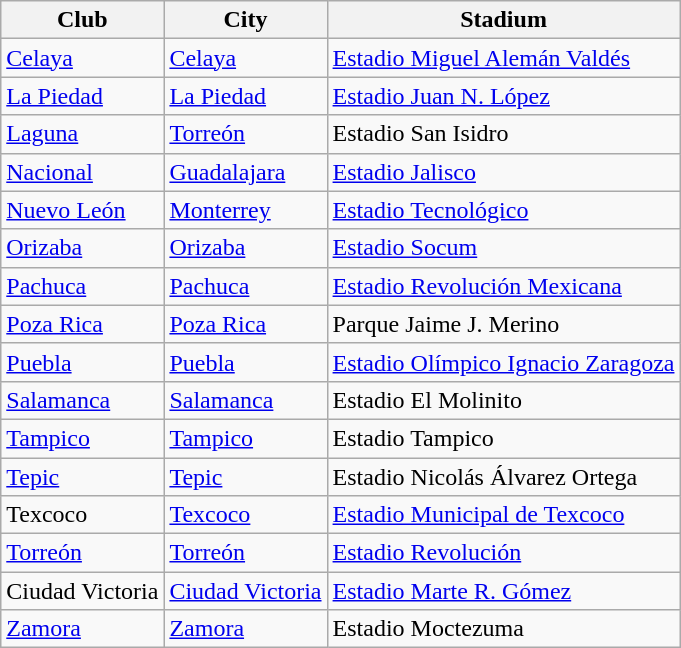<table class="wikitable sortable">
<tr>
<th>Club</th>
<th>City</th>
<th>Stadium</th>
</tr>
<tr>
<td><a href='#'>Celaya</a></td>
<td><a href='#'>Celaya</a></td>
<td><a href='#'>Estadio Miguel Alemán Valdés</a></td>
</tr>
<tr>
<td><a href='#'>La Piedad</a></td>
<td><a href='#'>La Piedad</a></td>
<td><a href='#'>Estadio Juan N. López</a></td>
</tr>
<tr>
<td><a href='#'>Laguna</a></td>
<td><a href='#'>Torreón</a></td>
<td>Estadio San Isidro</td>
</tr>
<tr>
<td><a href='#'>Nacional</a></td>
<td><a href='#'>Guadalajara</a></td>
<td><a href='#'>Estadio Jalisco</a></td>
</tr>
<tr>
<td><a href='#'>Nuevo León</a></td>
<td><a href='#'>Monterrey</a></td>
<td><a href='#'>Estadio Tecnológico</a></td>
</tr>
<tr>
<td><a href='#'>Orizaba</a></td>
<td><a href='#'>Orizaba</a></td>
<td><a href='#'>Estadio Socum</a></td>
</tr>
<tr>
<td><a href='#'>Pachuca</a></td>
<td><a href='#'>Pachuca</a></td>
<td><a href='#'>Estadio Revolución Mexicana</a></td>
</tr>
<tr>
<td><a href='#'>Poza Rica</a></td>
<td><a href='#'>Poza Rica</a></td>
<td>Parque Jaime J. Merino</td>
</tr>
<tr>
<td><a href='#'>Puebla</a></td>
<td><a href='#'>Puebla</a></td>
<td><a href='#'>Estadio Olímpico Ignacio Zaragoza</a></td>
</tr>
<tr>
<td><a href='#'>Salamanca</a></td>
<td><a href='#'>Salamanca</a></td>
<td>Estadio El Molinito</td>
</tr>
<tr>
<td><a href='#'>Tampico</a></td>
<td><a href='#'>Tampico</a></td>
<td>Estadio Tampico</td>
</tr>
<tr>
<td><a href='#'>Tepic</a></td>
<td><a href='#'>Tepic</a></td>
<td>Estadio Nicolás Álvarez Ortega</td>
</tr>
<tr>
<td>Texcoco</td>
<td><a href='#'>Texcoco</a></td>
<td><a href='#'>Estadio Municipal de Texcoco</a></td>
</tr>
<tr>
<td><a href='#'>Torreón</a></td>
<td><a href='#'>Torreón</a></td>
<td><a href='#'>Estadio Revolución</a></td>
</tr>
<tr>
<td>Ciudad Victoria</td>
<td><a href='#'>Ciudad Victoria</a></td>
<td><a href='#'>Estadio Marte R. Gómez</a></td>
</tr>
<tr>
<td><a href='#'>Zamora</a></td>
<td><a href='#'>Zamora</a></td>
<td>Estadio Moctezuma</td>
</tr>
</table>
